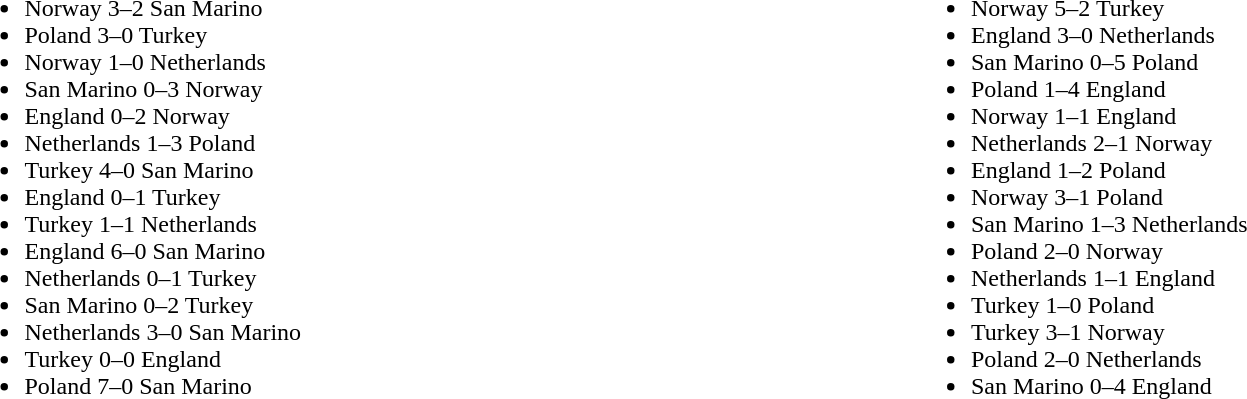<table width=100%>
<tr>
<td valign="middle" align="left" width=50%><br><ul><li>Norway 3–2 San Marino</li><li>Poland 3–0 Turkey</li><li>Norway 1–0 Netherlands</li><li>San Marino 0–3 Norway</li><li>England 0–2 Norway</li><li>Netherlands 1–3 Poland</li><li>Turkey 4–0 San Marino</li><li>England 0–1 Turkey</li><li>Turkey 1–1 Netherlands</li><li>England 6–0 San Marino</li><li>Netherlands 0–1 Turkey</li><li>San Marino 0–2 Turkey</li><li>Netherlands 3–0 San Marino</li><li>Turkey 0–0 England</li><li>Poland 7–0 San Marino</li></ul></td>
<td valign="middle" align="left" width=50%><br><ul><li>Norway 5–2 Turkey</li><li>England 3–0 Netherlands</li><li>San Marino 0–5 Poland</li><li>Poland 1–4 England</li><li>Norway 1–1 England</li><li>Netherlands 2–1 Norway</li><li>England 1–2 Poland</li><li>Norway 3–1 Poland</li><li>San Marino 1–3 Netherlands</li><li>Poland 2–0 Norway</li><li>Netherlands 1–1 England</li><li>Turkey 1–0 Poland</li><li>Turkey 3–1 Norway</li><li>Poland 2–0 Netherlands</li><li>San Marino 0–4 England</li></ul></td>
</tr>
</table>
